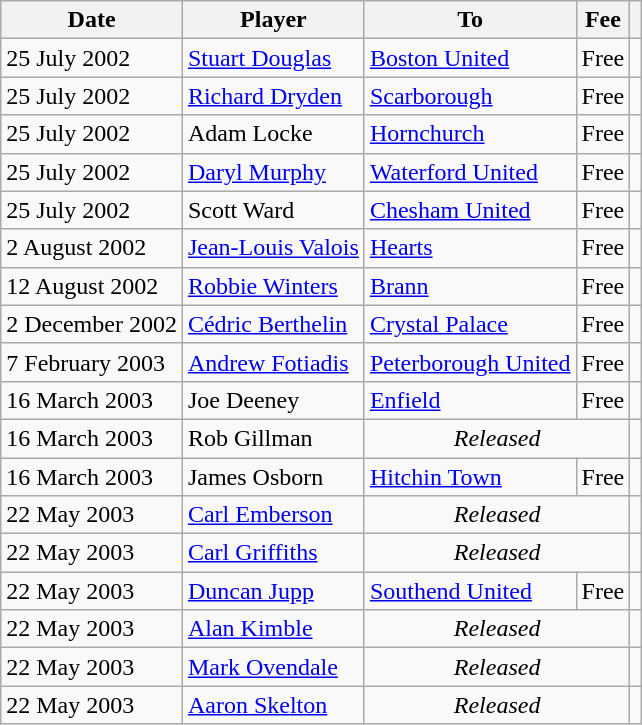<table class="wikitable">
<tr>
<th>Date</th>
<th>Player</th>
<th>To</th>
<th>Fee</th>
<th></th>
</tr>
<tr>
<td>25 July 2002</td>
<td> <a href='#'>Stuart Douglas</a></td>
<td><a href='#'>Boston United</a></td>
<td align="right">Free</td>
<td align="center"></td>
</tr>
<tr>
<td>25 July 2002</td>
<td> <a href='#'>Richard Dryden</a></td>
<td><a href='#'>Scarborough</a></td>
<td align="right">Free</td>
<td align="center"></td>
</tr>
<tr>
<td>25 July 2002</td>
<td> Adam Locke</td>
<td><a href='#'>Hornchurch</a></td>
<td align="right">Free</td>
<td align="center"></td>
</tr>
<tr>
<td>25 July 2002</td>
<td> <a href='#'>Daryl Murphy</a></td>
<td><a href='#'>Waterford United</a></td>
<td align="right">Free</td>
<td align="center"></td>
</tr>
<tr>
<td>25 July 2002</td>
<td> Scott Ward</td>
<td><a href='#'>Chesham United</a></td>
<td align="right">Free</td>
<td align="center"></td>
</tr>
<tr>
<td>2 August 2002</td>
<td> <a href='#'>Jean-Louis Valois</a></td>
<td><a href='#'>Hearts</a></td>
<td align="right">Free</td>
<td align="center"></td>
</tr>
<tr>
<td>12 August 2002</td>
<td> <a href='#'>Robbie Winters</a></td>
<td><a href='#'>Brann</a></td>
<td align="right">Free</td>
<td align="center"></td>
</tr>
<tr>
<td>2 December 2002</td>
<td> <a href='#'>Cédric Berthelin</a></td>
<td><a href='#'>Crystal Palace</a></td>
<td align="right">Free</td>
<td align="center"></td>
</tr>
<tr>
<td>7 February 2003</td>
<td> <a href='#'>Andrew Fotiadis</a></td>
<td><a href='#'>Peterborough United</a></td>
<td align="right">Free</td>
<td align="center"></td>
</tr>
<tr>
<td>16 March 2003</td>
<td> Joe Deeney</td>
<td><a href='#'>Enfield</a></td>
<td align="right">Free</td>
<td align="center"></td>
</tr>
<tr>
<td>16 March 2003</td>
<td> Rob Gillman</td>
<td align="center" colspan=2><em>Released</em></td>
<td align="center"></td>
</tr>
<tr>
<td>16 March 2003</td>
<td> James Osborn</td>
<td><a href='#'>Hitchin Town</a></td>
<td align="right">Free</td>
<td align="center"></td>
</tr>
<tr>
<td>22 May 2003</td>
<td> <a href='#'>Carl Emberson</a></td>
<td align="center" colspan=2><em>Released</em></td>
<td align="center"></td>
</tr>
<tr>
<td>22 May 2003</td>
<td> <a href='#'>Carl Griffiths</a></td>
<td align="center" colspan=2><em>Released</em></td>
<td align="center"></td>
</tr>
<tr>
<td>22 May 2003</td>
<td> <a href='#'>Duncan Jupp</a></td>
<td><a href='#'>Southend United</a></td>
<td align="right">Free</td>
<td align="center"></td>
</tr>
<tr>
<td>22 May 2003</td>
<td> <a href='#'>Alan Kimble</a></td>
<td align="center" colspan=2><em>Released</em></td>
<td align="center"></td>
</tr>
<tr>
<td>22 May 2003</td>
<td> <a href='#'>Mark Ovendale</a></td>
<td align="center" colspan=2><em>Released</em></td>
<td align="center"></td>
</tr>
<tr>
<td>22 May 2003</td>
<td> <a href='#'>Aaron Skelton</a></td>
<td align="center" colspan=2><em>Released</em></td>
<td align="center"></td>
</tr>
</table>
